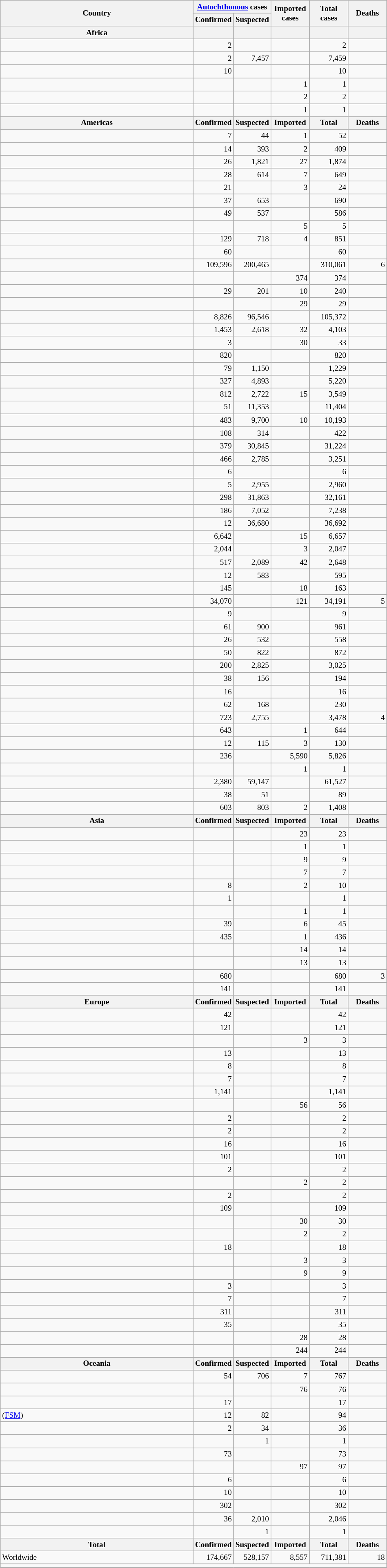<table class="wikitable sortable floatright collapsible collapsed" style="text-align: right; width: 50%; font-size: 80%;">
<tr>
<th rowspan=2 style="width: 50%">Country</th>
<th colspan=2 style="width: 20%"><a href='#'>Autochthonous</a> cases</th>
<th rowspan=2 style="width: 10%" data-sort-type="number">Imported cases</th>
<th rowspan=2 style="width: 10%" data-sort-type="number">Total cases</th>
<th rowspan=2 style="width: 10%" data-sort-type="number">Deaths</th>
</tr>
<tr>
<th data-sort-type="number">Confirmed</th>
<th data-sort-type="number">Suspected</th>
</tr>
<tr>
<th>Africa</th>
<th></th>
<th></th>
<th></th>
<th></th>
<th></th>
</tr>
<tr>
<td style="text-align: left;"></td>
<td>2</td>
<td></td>
<td></td>
<td>2</td>
<td></td>
</tr>
<tr>
<td style="text-align: left;"></td>
<td>2</td>
<td>7,457</td>
<td></td>
<td>7,459</td>
<td></td>
</tr>
<tr>
<td style="text-align: left;"></td>
<td>10</td>
<td></td>
<td></td>
<td>10</td>
<td></td>
</tr>
<tr>
<td style="text-align: left;"></td>
<td></td>
<td></td>
<td>1</td>
<td>1</td>
<td></td>
</tr>
<tr>
<td style="text-align: left;"></td>
<td></td>
<td></td>
<td>2</td>
<td>2</td>
<td></td>
</tr>
<tr>
<td style="text-align: left;"></td>
<td></td>
<td></td>
<td>1</td>
<td>1</td>
<td></td>
</tr>
<tr>
<th>Americas</th>
<th>Confirmed</th>
<th>Suspected</th>
<th>Imported</th>
<th>Total</th>
<th>Deaths</th>
</tr>
<tr>
<td style="text-align: left;"></td>
<td>7</td>
<td>44</td>
<td>1</td>
<td>52</td>
<td></td>
</tr>
<tr>
<td style="text-align: left;"></td>
<td>14</td>
<td>393</td>
<td>2</td>
<td>409</td>
<td></td>
</tr>
<tr>
<td style="text-align: left;"></td>
<td>26</td>
<td>1,821</td>
<td>27</td>
<td>1,874</td>
<td></td>
</tr>
<tr>
<td style="text-align: left;"></td>
<td>28</td>
<td>614</td>
<td>7</td>
<td>649</td>
<td></td>
</tr>
<tr>
<td style="text-align: left;"></td>
<td>21</td>
<td></td>
<td>3</td>
<td>24</td>
<td></td>
</tr>
<tr>
<td style="text-align: left;"></td>
<td>37</td>
<td>653</td>
<td></td>
<td>690</td>
<td></td>
</tr>
<tr>
<td style="text-align: left;"></td>
<td>49</td>
<td>537</td>
<td></td>
<td>586</td>
<td></td>
</tr>
<tr>
<td style="text-align: left;"></td>
<td></td>
<td></td>
<td>5</td>
<td>5</td>
<td></td>
</tr>
<tr>
<td style="text-align: left;"></td>
<td>129</td>
<td>718</td>
<td>4</td>
<td>851</td>
<td></td>
</tr>
<tr>
<td style="text-align: left;"></td>
<td>60</td>
<td></td>
<td></td>
<td>60</td>
<td></td>
</tr>
<tr>
<td style="text-align: left;"></td>
<td>109,596</td>
<td>200,465</td>
<td></td>
<td>310,061</td>
<td>6</td>
</tr>
<tr>
<td style="text-align: left;"></td>
<td></td>
<td></td>
<td>374</td>
<td>374</td>
<td></td>
</tr>
<tr>
<td style="text-align: left;"></td>
<td>29</td>
<td>201</td>
<td>10</td>
<td>240</td>
<td></td>
</tr>
<tr>
<td style="text-align: left;"></td>
<td></td>
<td></td>
<td>29</td>
<td>29</td>
<td></td>
</tr>
<tr>
<td style="text-align: left;"></td>
<td>8,826</td>
<td>96,546</td>
<td></td>
<td>105,372</td>
<td></td>
</tr>
<tr>
<td style="text-align: left;"></td>
<td>1,453</td>
<td>2,618</td>
<td>32</td>
<td>4,103</td>
<td></td>
</tr>
<tr>
<td style="text-align: left;"></td>
<td>3</td>
<td></td>
<td>30</td>
<td>33</td>
<td></td>
</tr>
<tr>
<td style="text-align: left;"></td>
<td>820</td>
<td></td>
<td></td>
<td>820</td>
<td></td>
</tr>
<tr>
<td style="text-align: left;"></td>
<td>79</td>
<td>1,150</td>
<td></td>
<td>1,229</td>
<td></td>
</tr>
<tr>
<td style="text-align: left;"></td>
<td>327</td>
<td>4,893</td>
<td></td>
<td>5,220</td>
<td></td>
</tr>
<tr>
<td style="text-align: left;"></td>
<td>812</td>
<td>2,722</td>
<td>15</td>
<td>3,549</td>
<td></td>
</tr>
<tr>
<td style="text-align: left;"></td>
<td>51</td>
<td>11,353</td>
<td></td>
<td>11,404</td>
<td></td>
</tr>
<tr>
<td style="text-align: left;"></td>
<td>483</td>
<td>9,700</td>
<td>10</td>
<td>10,193</td>
<td></td>
</tr>
<tr>
<td style="text-align: left;"></td>
<td>108</td>
<td>314</td>
<td></td>
<td>422</td>
<td></td>
</tr>
<tr>
<td style="text-align: left;"></td>
<td>379</td>
<td>30,845</td>
<td></td>
<td>31,224</td>
<td></td>
</tr>
<tr>
<td style="text-align: left;"></td>
<td>466</td>
<td>2,785</td>
<td></td>
<td>3,251</td>
<td></td>
</tr>
<tr>
<td style="text-align: left;"></td>
<td>6</td>
<td></td>
<td></td>
<td>6</td>
<td></td>
</tr>
<tr>
<td style="text-align: left;"></td>
<td>5</td>
<td>2,955</td>
<td></td>
<td>2,960</td>
<td></td>
</tr>
<tr>
<td style="text-align: left;"></td>
<td>298</td>
<td>31,863</td>
<td></td>
<td>32,161</td>
<td></td>
</tr>
<tr>
<td style="text-align: left;"></td>
<td>186</td>
<td>7,052</td>
<td></td>
<td>7,238</td>
<td></td>
</tr>
<tr>
<td style="text-align: left;"></td>
<td>12</td>
<td>36,680</td>
<td></td>
<td>36,692</td>
<td></td>
</tr>
<tr>
<td style="text-align: left;"></td>
<td>6,642</td>
<td></td>
<td>15</td>
<td>6,657</td>
<td></td>
</tr>
<tr>
<td style="text-align: left;"></td>
<td>2,044</td>
<td></td>
<td>3</td>
<td>2,047</td>
<td></td>
</tr>
<tr>
<td style="text-align: left;"></td>
<td>517</td>
<td>2,089</td>
<td>42</td>
<td>2,648</td>
<td></td>
</tr>
<tr>
<td style="text-align: left;"></td>
<td>12</td>
<td>583</td>
<td></td>
<td>595</td>
<td></td>
</tr>
<tr>
<td style="text-align: left;"></td>
<td>145</td>
<td></td>
<td>18</td>
<td>163</td>
<td></td>
</tr>
<tr>
<td style="text-align: left;"></td>
<td>34,070</td>
<td></td>
<td>121</td>
<td>34,191</td>
<td>5</td>
</tr>
<tr>
<td style="text-align: left;"></td>
<td>9</td>
<td></td>
<td></td>
<td>9</td>
<td></td>
</tr>
<tr>
<td style="text-align: left;"></td>
<td>61</td>
<td>900</td>
<td></td>
<td>961</td>
<td></td>
</tr>
<tr>
<td style="text-align: left;"></td>
<td>26</td>
<td>532</td>
<td></td>
<td>558</td>
<td></td>
</tr>
<tr>
<td style="text-align: left;"></td>
<td>50</td>
<td>822</td>
<td></td>
<td>872</td>
<td></td>
</tr>
<tr>
<td style="text-align: left;"></td>
<td>200</td>
<td>2,825</td>
<td></td>
<td>3,025</td>
<td></td>
</tr>
<tr>
<td style="text-align: left;"></td>
<td>38</td>
<td>156</td>
<td></td>
<td>194</td>
<td></td>
</tr>
<tr>
<td style="text-align: left;"></td>
<td>16</td>
<td></td>
<td></td>
<td>16</td>
<td></td>
</tr>
<tr>
<td style="text-align: left;"></td>
<td>62</td>
<td>168</td>
<td></td>
<td>230</td>
<td></td>
</tr>
<tr>
<td style="text-align: left;"></td>
<td>723</td>
<td>2,755</td>
<td></td>
<td>3,478</td>
<td>4</td>
</tr>
<tr>
<td style="text-align: left;"></td>
<td>643</td>
<td></td>
<td>1</td>
<td>644</td>
<td></td>
</tr>
<tr>
<td style="text-align: left;"></td>
<td>12</td>
<td>115</td>
<td>3</td>
<td>130</td>
<td></td>
</tr>
<tr>
<td style="text-align: left;"></td>
<td>236</td>
<td></td>
<td>5,590</td>
<td>5,826</td>
<td></td>
</tr>
<tr>
<td style="text-align: left;"></td>
<td></td>
<td></td>
<td>1</td>
<td>1</td>
<td></td>
</tr>
<tr>
<td style="text-align: left;"></td>
<td>2,380</td>
<td>59,147</td>
<td></td>
<td>61,527</td>
<td></td>
</tr>
<tr>
<td style="text-align: left;"></td>
<td>38</td>
<td>51</td>
<td></td>
<td>89</td>
<td></td>
</tr>
<tr>
<td style="text-align: left;"></td>
<td>603</td>
<td>803</td>
<td>2</td>
<td>1,408</td>
<td></td>
</tr>
<tr>
<th>Asia</th>
<th>Confirmed</th>
<th>Suspected</th>
<th>Imported</th>
<th>Total</th>
<th>Deaths</th>
</tr>
<tr>
<td style="text-align: left;"></td>
<td></td>
<td></td>
<td>23</td>
<td>23</td>
<td></td>
</tr>
<tr>
<td style="text-align: left;"></td>
<td></td>
<td></td>
<td>1</td>
<td>1</td>
<td></td>
</tr>
<tr>
<td style="text-align: left;"></td>
<td></td>
<td></td>
<td>9</td>
<td>9</td>
<td></td>
</tr>
<tr>
<td style="text-align: left;"></td>
<td></td>
<td></td>
<td>7</td>
<td>7</td>
<td></td>
</tr>
<tr>
<td style="text-align: left;"></td>
<td>8</td>
<td></td>
<td>2</td>
<td>10</td>
<td></td>
</tr>
<tr>
<td style="text-align: left;"></td>
<td>1</td>
<td></td>
<td></td>
<td>1</td>
<td></td>
</tr>
<tr>
<td style="text-align: left;"></td>
<td></td>
<td></td>
<td>1</td>
<td>1</td>
<td></td>
</tr>
<tr>
<td style="text-align: left;"></td>
<td>39</td>
<td></td>
<td>6</td>
<td>45</td>
<td></td>
</tr>
<tr>
<td style="text-align: left;"></td>
<td>435</td>
<td></td>
<td>1</td>
<td>436</td>
<td></td>
</tr>
<tr>
<td style="text-align: left;"></td>
<td></td>
<td></td>
<td>14</td>
<td>14</td>
<td></td>
</tr>
<tr>
<td style="text-align: left;"></td>
<td></td>
<td></td>
<td>13</td>
<td>13</td>
<td></td>
</tr>
<tr>
<td style="text-align: left;"></td>
<td>680</td>
<td></td>
<td></td>
<td>680</td>
<td>3</td>
</tr>
<tr>
<td style="text-align: left;"></td>
<td>141</td>
<td></td>
<td></td>
<td>141</td>
<td></td>
</tr>
<tr>
<th>Europe</th>
<th>Confirmed</th>
<th>Suspected</th>
<th>Imported</th>
<th>Total</th>
<th>Deaths</th>
</tr>
<tr>
<td style="text-align: left;"></td>
<td>42</td>
<td></td>
<td></td>
<td>42</td>
<td></td>
</tr>
<tr>
<td style="text-align: left;"></td>
<td>121</td>
<td></td>
<td></td>
<td>121</td>
<td></td>
</tr>
<tr>
<td style="text-align: left;"></td>
<td></td>
<td></td>
<td>3</td>
<td>3</td>
<td></td>
</tr>
<tr>
<td style="text-align: left;"></td>
<td>13</td>
<td></td>
<td></td>
<td>13</td>
<td></td>
</tr>
<tr>
<td style="text-align: left;"></td>
<td>8</td>
<td></td>
<td></td>
<td>8</td>
<td></td>
</tr>
<tr>
<td style="text-align: left;"></td>
<td>7</td>
<td></td>
<td></td>
<td>7</td>
<td></td>
</tr>
<tr>
<td style="text-align: left;"></td>
<td>1,141</td>
<td></td>
<td></td>
<td>1,141</td>
<td></td>
</tr>
<tr>
<td style="text-align: left;"></td>
<td></td>
<td></td>
<td>56</td>
<td>56</td>
<td></td>
</tr>
<tr>
<td style="text-align: left;"></td>
<td>2</td>
<td></td>
<td></td>
<td>2</td>
<td></td>
</tr>
<tr>
<td style="text-align: left;"></td>
<td>2</td>
<td></td>
<td></td>
<td>2</td>
<td></td>
</tr>
<tr>
<td style="text-align: left;"></td>
<td>16</td>
<td></td>
<td></td>
<td>16</td>
<td></td>
</tr>
<tr>
<td style="text-align: left;"></td>
<td>101</td>
<td></td>
<td></td>
<td>101</td>
<td></td>
</tr>
<tr>
<td style="text-align: left;"></td>
<td>2</td>
<td></td>
<td></td>
<td>2</td>
<td></td>
</tr>
<tr>
<td style="text-align: left;"></td>
<td></td>
<td></td>
<td>2</td>
<td>2</td>
<td></td>
</tr>
<tr>
<td style="text-align: left;"></td>
<td>2</td>
<td></td>
<td></td>
<td>2</td>
<td></td>
</tr>
<tr>
<td style="text-align: left;"></td>
<td>109</td>
<td></td>
<td></td>
<td>109</td>
<td></td>
</tr>
<tr>
<td style="text-align: left;"></td>
<td></td>
<td></td>
<td>30</td>
<td>30</td>
<td></td>
</tr>
<tr>
<td style="text-align: left;"></td>
<td></td>
<td></td>
<td>2</td>
<td>2</td>
<td></td>
</tr>
<tr>
<td style="text-align: left;"></td>
<td>18</td>
<td></td>
<td></td>
<td>18</td>
<td></td>
</tr>
<tr>
<td style="text-align: left;"></td>
<td></td>
<td></td>
<td>3</td>
<td>3</td>
<td></td>
</tr>
<tr>
<td style="text-align: left;"></td>
<td></td>
<td></td>
<td>9</td>
<td>9</td>
<td></td>
</tr>
<tr>
<td style="text-align: left;"></td>
<td>3</td>
<td></td>
<td></td>
<td>3</td>
<td></td>
</tr>
<tr>
<td style="text-align: left;"></td>
<td>7</td>
<td></td>
<td></td>
<td>7</td>
<td></td>
</tr>
<tr>
<td style="text-align: left;"></td>
<td>311</td>
<td></td>
<td></td>
<td>311</td>
<td></td>
</tr>
<tr>
<td style="text-align: left;"></td>
<td>35</td>
<td></td>
<td></td>
<td>35</td>
<td></td>
</tr>
<tr>
<td style="text-align: left;"></td>
<td></td>
<td></td>
<td>28</td>
<td>28</td>
<td></td>
</tr>
<tr>
<td style="text-align: left;"></td>
<td></td>
<td></td>
<td>244</td>
<td>244</td>
<td></td>
</tr>
<tr>
<th>Oceania</th>
<th>Confirmed</th>
<th>Suspected</th>
<th>Imported</th>
<th>Total</th>
<th>Deaths</th>
</tr>
<tr>
<td style="text-align: left;"></td>
<td>54</td>
<td>706</td>
<td>7</td>
<td>767</td>
<td></td>
</tr>
<tr>
<td style="text-align: left;"></td>
<td></td>
<td></td>
<td>76</td>
<td>76</td>
<td></td>
</tr>
<tr>
<td style="text-align: left;"></td>
<td>17</td>
<td></td>
<td></td>
<td>17</td>
<td></td>
</tr>
<tr>
<td style="text-align: left;"> (<a href='#'>FSM</a>)</td>
<td>12</td>
<td>82</td>
<td></td>
<td>94</td>
<td></td>
</tr>
<tr>
<td style="text-align: left;"></td>
<td>2</td>
<td>34</td>
<td></td>
<td>36</td>
<td></td>
</tr>
<tr>
<td style="text-align: left;"></td>
<td></td>
<td>1</td>
<td></td>
<td>1</td>
<td></td>
</tr>
<tr>
<td style="text-align: left;"></td>
<td>73</td>
<td></td>
<td></td>
<td>73</td>
<td></td>
</tr>
<tr>
<td style="text-align: left;"></td>
<td></td>
<td></td>
<td>97</td>
<td>97</td>
<td></td>
</tr>
<tr>
<td style="text-align: left;"></td>
<td>6</td>
<td></td>
<td></td>
<td>6</td>
<td></td>
</tr>
<tr>
<td style="text-align: left;"></td>
<td>10</td>
<td></td>
<td></td>
<td>10</td>
<td></td>
</tr>
<tr>
<td style="text-align: left;"></td>
<td>302</td>
<td></td>
<td></td>
<td>302</td>
<td></td>
</tr>
<tr>
<td style="text-align: left;"></td>
<td>36</td>
<td>2,010</td>
<td></td>
<td>2,046</td>
<td></td>
</tr>
<tr>
<td style="text-align: left;"></td>
<td></td>
<td>1</td>
<td></td>
<td>1</td>
<td></td>
</tr>
<tr>
<th>Total</th>
<th>Confirmed</th>
<th>Suspected</th>
<th>Imported</th>
<th>Total</th>
<th>Deaths</th>
</tr>
<tr>
<td style="text-align: left;">Worldwide</td>
<td>174,667</td>
<td>528,157</td>
<td>8,557</td>
<td>711,381</td>
<td>18</td>
</tr>
<tr>
<td colspan=6 style="text-align: left;" ></td>
</tr>
</table>
